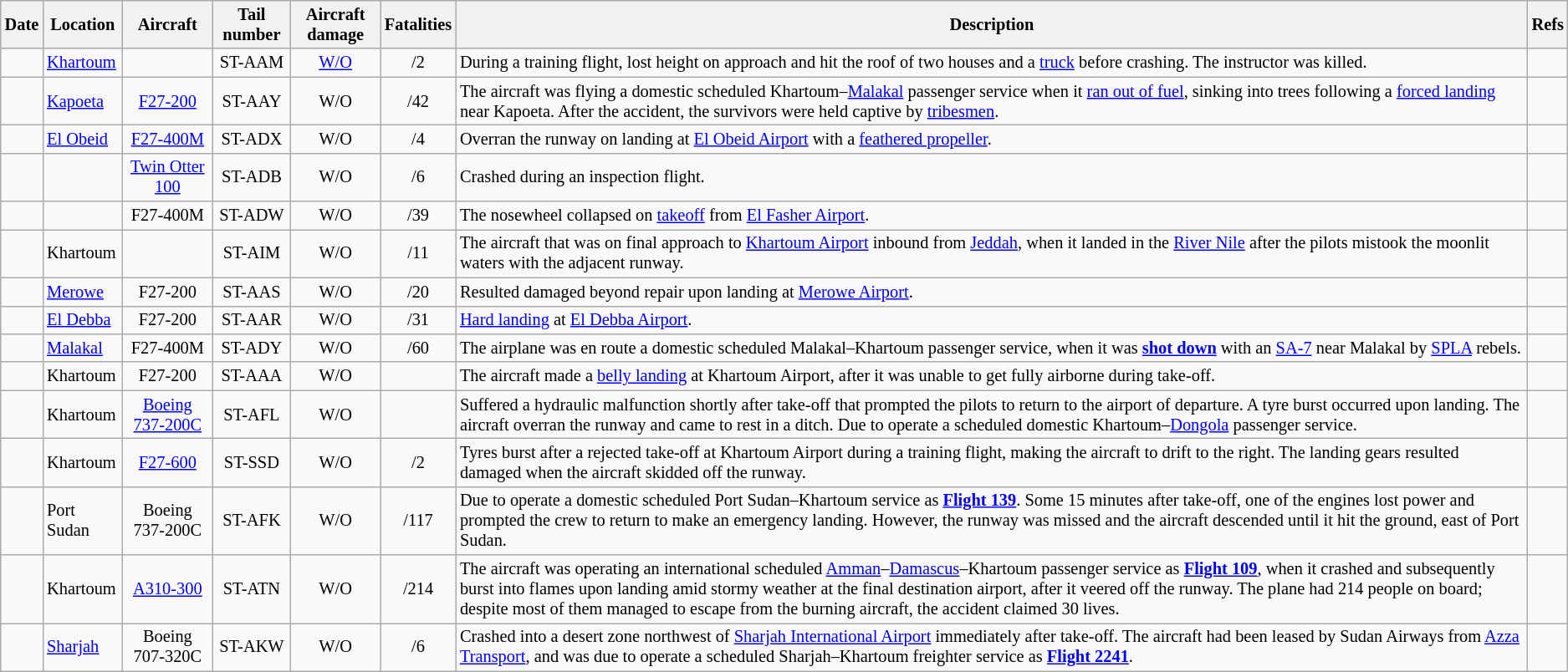<table class="wikitable sortable toccolours" border="1" cellpadding="3" style="border-collapse:collapse; font-size:85%">
<tr>
<th>Date</th>
<th>Location</th>
<th>Aircraft</th>
<th>Tail number</th>
<th>Aircraft damage</th>
<th>Fatalities</th>
<th class="unsortable">Description</th>
<th class="unsortable">Refs</th>
</tr>
<tr>
<td align=center></td>
<td><a href='#'>Khartoum</a></td>
<td align=center></td>
<td align=center>ST-AAM</td>
<td align=center><a href='#'>W/O</a></td>
<td align=center>/2</td>
<td>During a training flight, lost height on approach and hit the roof of two houses and a <a href='#'>truck</a> before crashing. The instructor was killed.</td>
<td align=center></td>
</tr>
<tr>
<td align=center></td>
<td><a href='#'>Kapoeta</a></td>
<td align=center><a href='#'>F27-200</a></td>
<td align=center>ST-AAY</td>
<td align=center>W/O</td>
<td align=center>/42</td>
<td>The aircraft was flying a domestic scheduled Khartoum–<a href='#'>Malakal</a> passenger service when it <a href='#'>ran out of fuel</a>, sinking into trees following a <a href='#'>forced landing</a> near Kapoeta. After the accident, the survivors were held captive by <a href='#'>tribesmen</a>.</td>
<td align=center></td>
</tr>
<tr>
<td align=center></td>
<td><a href='#'>El Obeid</a></td>
<td align=center><a href='#'>F27-400M</a></td>
<td align=center>ST-ADX</td>
<td align=center>W/O</td>
<td align=center>/4</td>
<td>Overran the runway on landing at <a href='#'>El Obeid Airport</a> with a <a href='#'>feathered propeller</a>.</td>
<td align=center></td>
</tr>
<tr>
<td align=center></td>
<td></td>
<td align=center><a href='#'>Twin Otter 100</a></td>
<td align=center>ST-ADB</td>
<td align=center>W/O</td>
<td align=center>/6</td>
<td>Crashed during an inspection flight.</td>
<td align=center></td>
</tr>
<tr>
<td align=center></td>
<td></td>
<td align=center>F27-400M</td>
<td align=center>ST-ADW</td>
<td align=center>W/O</td>
<td align=center>/39</td>
<td>The nosewheel collapsed on <a href='#'>takeoff</a> from <a href='#'>El Fasher Airport</a>.</td>
<td align=center></td>
</tr>
<tr>
<td align=center></td>
<td>Khartoum</td>
<td align=center></td>
<td align=center>ST-AIM</td>
<td align=center>W/O</td>
<td align=center>/11</td>
<td>The aircraft that was on final approach to <a href='#'>Khartoum Airport</a> inbound from <a href='#'>Jeddah</a>, when it landed in the <a href='#'>River Nile</a> after the pilots mistook the moonlit waters with the adjacent runway.</td>
<td align=center></td>
</tr>
<tr>
<td align=center></td>
<td><a href='#'>Merowe</a></td>
<td align=center>F27-200</td>
<td align=center>ST-AAS</td>
<td align=center>W/O</td>
<td align=center>/20</td>
<td>Resulted damaged beyond repair upon landing at <a href='#'>Merowe Airport</a>.</td>
<td align=center></td>
</tr>
<tr>
<td align=center></td>
<td><a href='#'>El Debba</a></td>
<td align=center>F27-200</td>
<td align=center>ST-AAR</td>
<td align=center>W/O</td>
<td align=center>/31</td>
<td><a href='#'>Hard landing</a> at <a href='#'>El Debba Airport</a>.</td>
<td align=center></td>
</tr>
<tr>
<td align=center></td>
<td><a href='#'>Malakal</a></td>
<td align=center>F27-400M</td>
<td align=center>ST-ADY</td>
<td align=center>W/O</td>
<td align=center>/60</td>
<td>The airplane was en route a domestic scheduled Malakal–Khartoum passenger service, when it was <a href='#'><strong>shot down</strong></a> with an <a href='#'>SA-7</a> near Malakal by <a href='#'>SPLA</a> rebels.</td>
<td align=center></td>
</tr>
<tr>
<td align=center></td>
<td>Khartoum</td>
<td align=center>F27-200</td>
<td align=center>ST-AAA</td>
<td align=center>W/O</td>
<td align=center></td>
<td>The aircraft made a <a href='#'>belly landing</a> at Khartoum Airport, after it was unable to get fully airborne during take-off.</td>
<td align=center></td>
</tr>
<tr>
<td align=center></td>
<td>Khartoum</td>
<td align=center><a href='#'>Boeing 737-200C</a></td>
<td align=center>ST-AFL</td>
<td align=center>W/O</td>
<td align=center></td>
<td>Suffered a hydraulic malfunction shortly after take-off that prompted the pilots to return to the airport of departure. A tyre burst occurred upon landing. The aircraft overran the runway and came to rest in a ditch. Due to operate a scheduled domestic Khartoum–<a href='#'>Dongola</a> passenger service.</td>
<td align=center></td>
</tr>
<tr>
<td align=center></td>
<td>Khartoum</td>
<td align=center><a href='#'>F27-600</a></td>
<td align=center>ST-SSD</td>
<td align=center>W/O</td>
<td align=center>/2</td>
<td>Tyres burst after a rejected take-off at Khartoum Airport during a training flight, making the aircraft to drift to the right. The landing gears resulted damaged when the aircraft skidded off the runway.</td>
<td align=center></td>
</tr>
<tr>
<td align=center></td>
<td>Port Sudan</td>
<td align=center>Boeing 737-200C</td>
<td align=center>ST-AFK</td>
<td align=center>W/O</td>
<td align=center>/117</td>
<td>Due to operate a domestic scheduled Port Sudan–Khartoum service as <strong><a href='#'>Flight 139</a></strong>. Some 15 minutes after take-off, one of the engines lost power and prompted the crew to return to make an emergency landing. However, the runway was missed and the aircraft descended until it hit the ground,  east of Port Sudan.</td>
<td align=center></td>
</tr>
<tr>
<td align=center></td>
<td>Khartoum</td>
<td align=center><a href='#'>A310-300</a></td>
<td align=center>ST-ATN</td>
<td align=center>W/O</td>
<td align=center>/214</td>
<td>The aircraft was operating an international scheduled <a href='#'>Amman</a>–<a href='#'>Damascus</a>–Khartoum passenger service as <strong><a href='#'>Flight 109</a></strong>, when it crashed and subsequently burst into flames upon landing amid stormy weather at the final destination airport, after it veered off the runway. The plane had 214 people on board; despite most of them managed to escape from the burning aircraft, the accident claimed 30 lives.</td>
<td align=center></td>
</tr>
<tr>
<td align=center></td>
<td><a href='#'>Sharjah</a></td>
<td align=center>Boeing 707-320C</td>
<td align=center>ST-AKW</td>
<td align=center>W/O</td>
<td align=center>/6</td>
<td>Crashed into a desert zone  northwest of <a href='#'>Sharjah International Airport</a> immediately after take-off. The aircraft had been leased by Sudan Airways from <a href='#'>Azza Transport</a>, and was due to operate a scheduled Sharjah–Khartoum freighter service as <strong><a href='#'>Flight 2241</a></strong>.</td>
<td align=center></td>
</tr>
</table>
